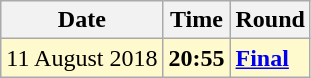<table class="wikitable">
<tr>
<th>Date</th>
<th>Time</th>
<th>Round</th>
</tr>
<tr style=background:lemonchiffon>
<td>11 August 2018</td>
<td><strong>20:55</strong></td>
<td><strong><a href='#'>Final</a></strong></td>
</tr>
</table>
